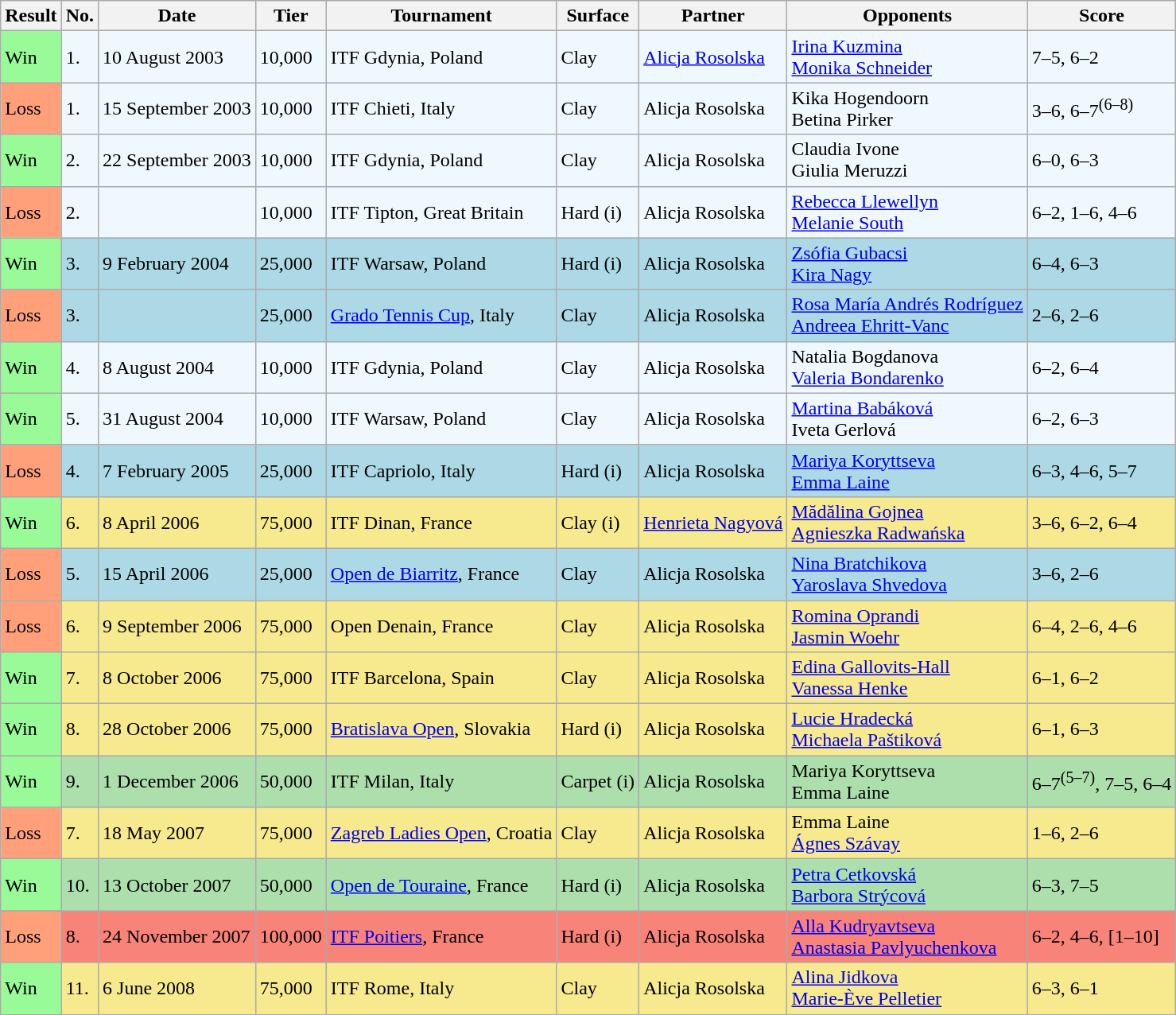<table class="sortable wikitable">
<tr>
<th>Result</th>
<th>No.</th>
<th>Date</th>
<th>Tier</th>
<th>Tournament</th>
<th>Surface</th>
<th>Partner</th>
<th>Opponents</th>
<th class=unsortable>Score</th>
</tr>
<tr style="background:#f0f8ff;">
<td style="background:#98fb98;">Win</td>
<td>1.</td>
<td>10 August 2003</td>
<td>10,000</td>
<td>ITF Gdynia, Poland</td>
<td>Clay</td>
<td> <a href='#'>Alicja Rosolska</a></td>
<td> <a href='#'>Irina Kuzmina</a> <br>  <a href='#'>Monika Schneider</a></td>
<td>7–5, 6–2</td>
</tr>
<tr style="background:#f0f8ff;">
<td style="background:#ffa07a;">Loss</td>
<td>1.</td>
<td>15 September 2003</td>
<td>10,000</td>
<td>ITF Chieti, Italy</td>
<td>Clay</td>
<td> Alicja Rosolska</td>
<td> Kika Hogendoorn <br>  Betina Pirker</td>
<td>3–6, 6–7<sup>(6–8)</sup></td>
</tr>
<tr style="background:#f0f8ff;">
<td style="background:#98fb98;">Win</td>
<td>2.</td>
<td>22 September 2003</td>
<td>10,000</td>
<td>ITF Gdynia, Poland</td>
<td>Clay</td>
<td> Alicja Rosolska</td>
<td> Claudia Ivone <br>  Giulia Meruzzi</td>
<td>6–0, 6–3</td>
</tr>
<tr style="background:#f0f8ff;">
<td style="background:#ffa07a;">Loss</td>
<td>2.</td>
<td></td>
<td>10,000</td>
<td>ITF Tipton, Great Britain</td>
<td>Hard (i)</td>
<td> Alicja Rosolska</td>
<td> <a href='#'>Rebecca Llewellyn</a> <br>  <a href='#'>Melanie South</a></td>
<td>6–2, 1–6, 4–6</td>
</tr>
<tr style="background:lightblue;">
<td style="background:#98fb98;">Win</td>
<td>3.</td>
<td>9 February 2004</td>
<td>25,000</td>
<td>ITF Warsaw, Poland</td>
<td>Hard (i)</td>
<td> Alicja Rosolska</td>
<td> <a href='#'>Zsófia Gubacsi</a> <br>  <a href='#'>Kira Nagy</a></td>
<td>6–4, 6–3</td>
</tr>
<tr style="background:lightblue;">
<td style="background:#ffa07a;">Loss</td>
<td>3.</td>
<td></td>
<td>25,000</td>
<td><a href='#'>Grado Tennis Cup</a>, Italy</td>
<td>Clay</td>
<td> Alicja Rosolska</td>
<td> <a href='#'>Rosa María Andrés Rodríguez</a> <br>  <a href='#'>Andreea Ehritt-Vanc</a></td>
<td>2–6, 2–6</td>
</tr>
<tr style="background:#f0f8ff;">
<td style="background:#98fb98;">Win</td>
<td>4.</td>
<td>8 August 2004</td>
<td>10,000</td>
<td>ITF Gdynia, Poland</td>
<td>Clay</td>
<td> Alicja Rosolska</td>
<td> Natalia Bogdanova <br>  <a href='#'>Valeria Bondarenko</a></td>
<td>6–2, 6–4</td>
</tr>
<tr style="background:#f0f8ff;">
<td style="background:#98fb98;">Win</td>
<td>5.</td>
<td>31 August 2004</td>
<td>10,000</td>
<td>ITF Warsaw, Poland</td>
<td>Clay</td>
<td> Alicja Rosolska</td>
<td> <a href='#'>Martina Babáková</a> <br>  Iveta Gerlová</td>
<td>6–2, 6–3</td>
</tr>
<tr style="background:lightblue;">
<td style="background:#ffa07a;">Loss</td>
<td>4.</td>
<td>7 February 2005</td>
<td>25,000</td>
<td>ITF Capriolo, Italy</td>
<td>Hard (i)</td>
<td> Alicja Rosolska</td>
<td> <a href='#'>Mariya Koryttseva</a> <br>  <a href='#'>Emma Laine</a></td>
<td>6–3, 4–6, 5–7</td>
</tr>
<tr style="background:#f7e98e;">
<td style="background:#98fb98;">Win</td>
<td>6.</td>
<td>8 April 2006</td>
<td>75,000</td>
<td>ITF Dinan, France</td>
<td>Clay (i)</td>
<td> <a href='#'>Henrieta Nagyová</a></td>
<td> <a href='#'>Mădălina Gojnea</a> <br>  <a href='#'>Agnieszka Radwańska</a></td>
<td>3–6, 6–2, 6–4</td>
</tr>
<tr style="background:lightblue;">
<td style="background:#ffa07a;">Loss</td>
<td>5.</td>
<td>15 April 2006</td>
<td>25,000</td>
<td><a href='#'>Open de Biarritz</a>, France</td>
<td>Clay</td>
<td> Alicja Rosolska</td>
<td> <a href='#'>Nina Bratchikova</a> <br>  <a href='#'>Yaroslava Shvedova</a></td>
<td>3–6, 2–6</td>
</tr>
<tr style="background:#f7e98e;">
<td style="background:#ffa07a;">Loss</td>
<td>6.</td>
<td>9 September 2006</td>
<td>75,000</td>
<td>Open Denain, France</td>
<td>Clay</td>
<td> Alicja Rosolska</td>
<td> <a href='#'>Romina Oprandi</a> <br>  <a href='#'>Jasmin Woehr</a></td>
<td>6–4, 2–6, 4–6</td>
</tr>
<tr style="background:#f7e98e;">
<td style="background:#98fb98;">Win</td>
<td>7.</td>
<td>8 October 2006</td>
<td>75,000</td>
<td>ITF Barcelona, Spain</td>
<td>Clay</td>
<td> Alicja Rosolska</td>
<td> <a href='#'>Edina Gallovits-Hall</a> <br>  <a href='#'>Vanessa Henke</a></td>
<td>6–1, 6–2</td>
</tr>
<tr style="background:#f7e98e;">
<td style="background:#98fb98;">Win</td>
<td>8.</td>
<td>28 October 2006</td>
<td>75,000</td>
<td><a href='#'>Bratislava Open</a>, Slovakia</td>
<td>Hard (i)</td>
<td> Alicja Rosolska</td>
<td> <a href='#'>Lucie Hradecká</a> <br>  <a href='#'>Michaela Paštiková</a></td>
<td>6–1, 6–3</td>
</tr>
<tr style="background:#addfad;">
<td style="background:#98fb98;">Win</td>
<td>9.</td>
<td>1 December 2006</td>
<td>50,000</td>
<td>ITF Milan, Italy</td>
<td>Carpet (i)</td>
<td> Alicja Rosolska</td>
<td> Mariya Koryttseva <br>  Emma Laine</td>
<td>6–7<sup>(5–7)</sup>, 7–5, 6–4</td>
</tr>
<tr style="background:#f7e98e;">
<td style="background:#ffa07a;">Loss</td>
<td>7.</td>
<td>18 May 2007</td>
<td>75,000</td>
<td><a href='#'>Zagreb Ladies Open</a>, Croatia</td>
<td>Clay</td>
<td> Alicja Rosolska</td>
<td> Emma Laine <br>  <a href='#'>Ágnes Szávay</a></td>
<td>1–6, 2–6</td>
</tr>
<tr style="background:#addfad;">
<td style="background:#98fb98;">Win</td>
<td>10.</td>
<td>13 October 2007</td>
<td>50,000</td>
<td><a href='#'>Open de Touraine</a>, France</td>
<td>Hard (i)</td>
<td> Alicja Rosolska</td>
<td> <a href='#'>Petra Cetkovská</a> <br>  <a href='#'>Barbora Strýcová</a></td>
<td>6–3, 7–5</td>
</tr>
<tr style="background:#f88379;">
<td style="background:#ffa07a;">Loss</td>
<td>8.</td>
<td>24 November 2007</td>
<td>100,000</td>
<td><a href='#'>ITF Poitiers</a>, France</td>
<td>Hard (i)</td>
<td> Alicja Rosolska</td>
<td> <a href='#'>Alla Kudryavtseva</a> <br>  <a href='#'>Anastasia Pavlyuchenkova</a></td>
<td>6–2, 4–6, [1–10]</td>
</tr>
<tr style="background:#f7e98e;">
<td style="background:#98fb98;">Win</td>
<td>11.</td>
<td>6 June 2008</td>
<td>75,000</td>
<td>ITF Rome, Italy</td>
<td>Clay</td>
<td> Alicja Rosolska</td>
<td> <a href='#'>Alina Jidkova</a> <br>  <a href='#'>Marie-Ève Pelletier</a></td>
<td>6–3, 6–1</td>
</tr>
</table>
